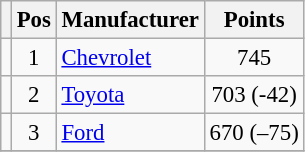<table class="wikitable" style="font-size: 95%;">
<tr>
<th></th>
<th>Pos</th>
<th>Manufacturer</th>
<th>Points</th>
</tr>
<tr>
<td align="left"></td>
<td style="text-align:center;">1</td>
<td><a href='#'>Chevrolet</a></td>
<td style="text-align:center;">745</td>
</tr>
<tr>
<td align="left"></td>
<td style="text-align:center;">2</td>
<td><a href='#'>Toyota</a></td>
<td style="text-align:center;">703 (-42)</td>
</tr>
<tr>
<td align="left"></td>
<td style="text-align:center;">3</td>
<td><a href='#'>Ford</a></td>
<td style="text-align:center;">670 (–75)</td>
</tr>
<tr class="sortbottom">
</tr>
</table>
